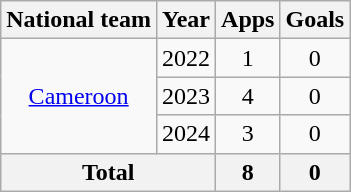<table class="wikitable" style="text-align:center">
<tr>
<th>National team</th>
<th>Year</th>
<th>Apps</th>
<th>Goals</th>
</tr>
<tr>
<td rowspan="3"><a href='#'>Cameroon</a></td>
<td>2022</td>
<td>1</td>
<td>0</td>
</tr>
<tr>
<td>2023</td>
<td>4</td>
<td>0</td>
</tr>
<tr>
<td>2024</td>
<td>3</td>
<td>0</td>
</tr>
<tr>
<th colspan="2">Total</th>
<th>8</th>
<th>0</th>
</tr>
</table>
